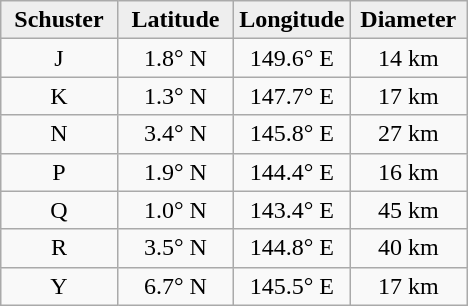<table class="wikitable">
<tr>
<th width="25%" style="background:#eeeeee;">Schuster</th>
<th width="25%" style="background:#eeeeee;">Latitude</th>
<th width="25%" style="background:#eeeeee;">Longitude</th>
<th width="25%" style="background:#eeeeee;">Diameter</th>
</tr>
<tr>
<td align="center">J</td>
<td align="center">1.8° N</td>
<td align="center">149.6° E</td>
<td align="center">14 km</td>
</tr>
<tr>
<td align="center">K</td>
<td align="center">1.3° N</td>
<td align="center">147.7° E</td>
<td align="center">17 km</td>
</tr>
<tr>
<td align="center">N</td>
<td align="center">3.4° N</td>
<td align="center">145.8° E</td>
<td align="center">27 km</td>
</tr>
<tr>
<td align="center">P</td>
<td align="center">1.9° N</td>
<td align="center">144.4° E</td>
<td align="center">16 km</td>
</tr>
<tr>
<td align="center">Q</td>
<td align="center">1.0° N</td>
<td align="center">143.4° E</td>
<td align="center">45 km</td>
</tr>
<tr>
<td align="center">R</td>
<td align="center">3.5° N</td>
<td align="center">144.8° E</td>
<td align="center">40 km</td>
</tr>
<tr>
<td align="center">Y</td>
<td align="center">6.7° N</td>
<td align="center">145.5° E</td>
<td align="center">17 km</td>
</tr>
</table>
